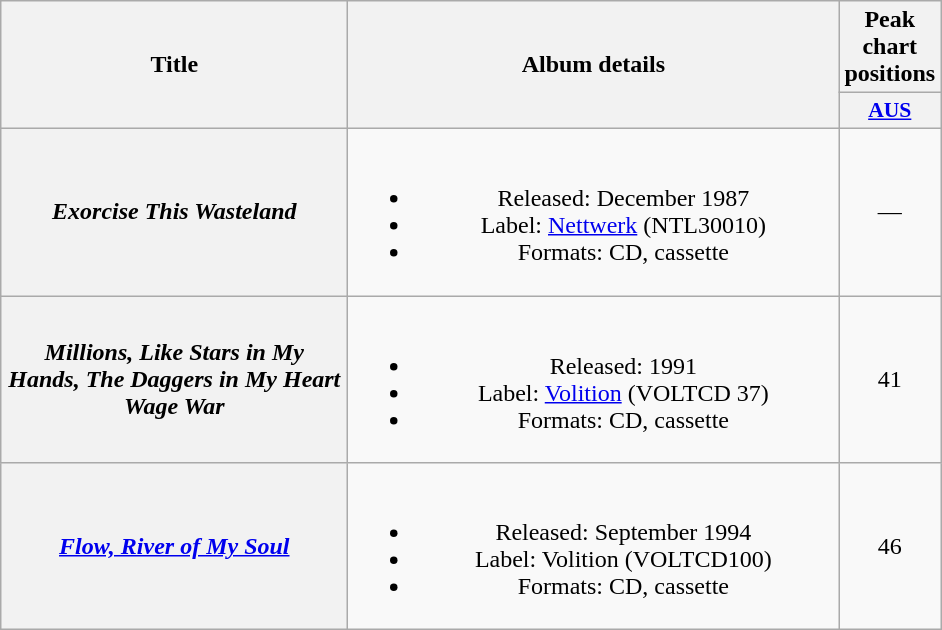<table class="wikitable plainrowheaders" style="text-align:center;">
<tr>
<th scope="col" rowspan="2" style="width:14em;">Title</th>
<th scope="col" rowspan="2" style="width:20em;">Album details</th>
<th scope="col" colspan="1">Peak chart positions</th>
</tr>
<tr>
<th scope="col" style="width:3em;font-size:90%;"><a href='#'>AUS</a><br></th>
</tr>
<tr>
<th scope="row"><em>Exorcise This Wasteland</em></th>
<td><br><ul><li>Released: December 1987</li><li>Label: <a href='#'>Nettwerk</a> (NTL30010)</li><li>Formats: CD, cassette</li></ul></td>
<td>—</td>
</tr>
<tr>
<th scope="row"><em>Millions, Like Stars in My Hands, The Daggers in My Heart Wage War</em></th>
<td><br><ul><li>Released: 1991</li><li>Label: <a href='#'>Volition</a> (VOLTCD 37)</li><li>Formats: CD, cassette</li></ul></td>
<td>41</td>
</tr>
<tr>
<th scope="row"><em><a href='#'>Flow, River of My Soul</a></em></th>
<td><br><ul><li>Released: September 1994</li><li>Label: Volition (VOLTCD100)</li><li>Formats: CD, cassette</li></ul></td>
<td>46</td>
</tr>
</table>
